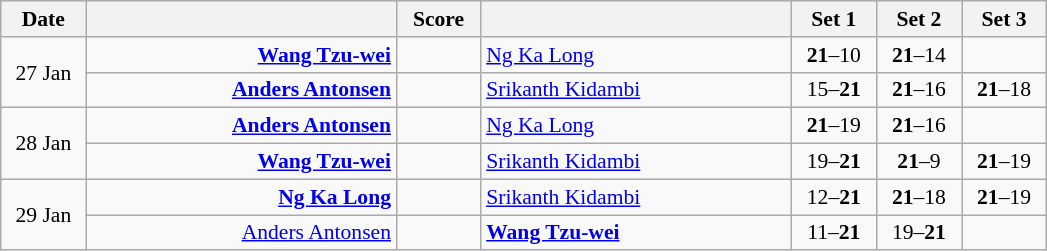<table class="wikitable" style="font-size:90%; text-align:center">
<tr>
<th width="50">Date</th>
<th width="200"></th>
<th width="50">Score</th>
<th width="200"></th>
<th width="50">Set 1</th>
<th width="50">Set 2</th>
<th width="50">Set 3</th>
</tr>
<tr>
<td rowspan="2">27 Jan</td>
<td align="right"><strong><a href='#'>Wang Tzu-wei</a> </strong></td>
<td></td>
<td align="left"> <a href='#'>Ng Ka Long</a></td>
<td><strong>21</strong>–10</td>
<td><strong>21</strong>–14</td>
<td></td>
</tr>
<tr>
<td align="right"><strong><a href='#'>Anders Antonsen</a> </strong></td>
<td></td>
<td align="left"> <a href='#'>Srikanth Kidambi</a></td>
<td>15–<strong>21</strong></td>
<td><strong>21</strong>–16</td>
<td><strong>21</strong>–18</td>
</tr>
<tr>
<td rowspan="2">28 Jan</td>
<td align="right"><strong><a href='#'>Anders Antonsen</a> </strong></td>
<td></td>
<td align="left"> <a href='#'>Ng Ka Long</a></td>
<td><strong>21</strong>–19</td>
<td><strong>21</strong>–16</td>
<td></td>
</tr>
<tr>
<td align="right"><strong><a href='#'>Wang Tzu-wei</a> </strong></td>
<td></td>
<td align="left"> <a href='#'>Srikanth Kidambi</a></td>
<td>19–<strong>21</strong></td>
<td><strong>21</strong>–9</td>
<td><strong>21</strong>–19</td>
</tr>
<tr>
<td rowspan="2">29 Jan</td>
<td align="right"><strong><a href='#'>Ng Ka Long</a> </strong></td>
<td></td>
<td align="left"> <a href='#'>Srikanth Kidambi</a></td>
<td>12–<strong>21</strong></td>
<td><strong>21</strong>–18</td>
<td><strong>21</strong>–19</td>
</tr>
<tr>
<td align="right"><a href='#'>Anders Antonsen</a> </td>
<td></td>
<td align="left"><strong> <a href='#'>Wang Tzu-wei</a></strong></td>
<td>11–<strong>21</strong></td>
<td>19–<strong>21</strong></td>
<td></td>
</tr>
</table>
